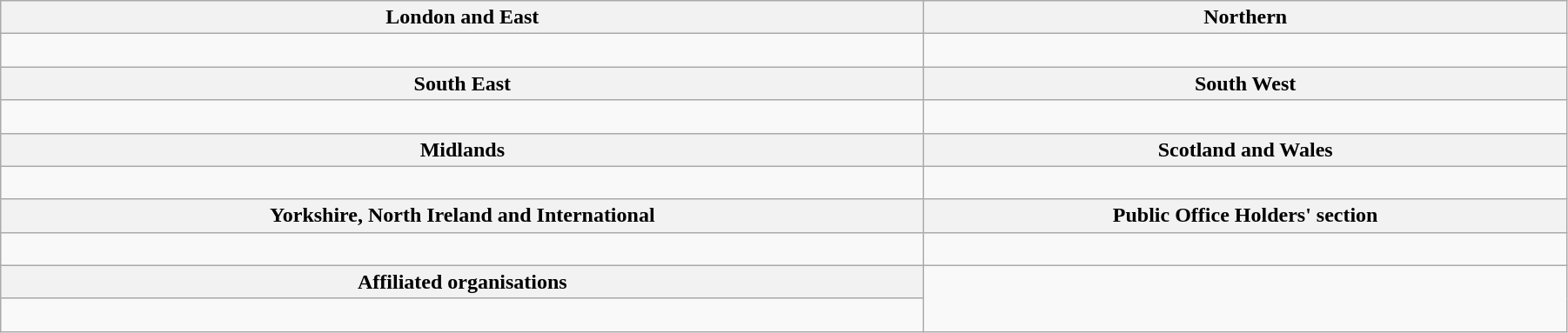<table class="wikitable" style="width:95%;" cellpadding="5">
<tr>
<th style="width=50%">London and East</th>
<th style="width=50%">Northern</th>
</tr>
<tr>
<td valign="top"><br></td>
<td valign="top"><br></td>
</tr>
<tr>
<th style="width=50%">South East</th>
<th style="width=50%">South West</th>
</tr>
<tr>
<td valign="top"><br></td>
<td valign="top"><br></td>
</tr>
<tr>
<th style="width=50%">Midlands</th>
<th style="width=50%">Scotland and Wales</th>
</tr>
<tr>
<td valign="top"><br></td>
<td valign="top"><br></td>
</tr>
<tr>
<th style="width=50%">Yorkshire, North Ireland and International</th>
<th style="width=50%">Public Office Holders' section</th>
</tr>
<tr>
<td valign="top"><br></td>
<td valign="top"><br></td>
</tr>
<tr>
<th style="width=100%">Affiliated organisations</th>
</tr>
<tr>
<td valign="top"><br></td>
</tr>
</table>
